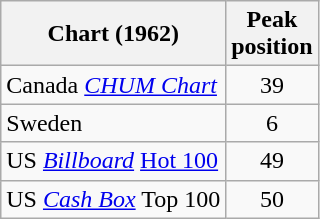<table class="wikitable sortable">
<tr>
<th>Chart (1962)</th>
<th>Peak<br>position</th>
</tr>
<tr>
<td>Canada <em><a href='#'>CHUM Chart</a></em> </td>
<td style="text-align:center;">39</td>
</tr>
<tr>
<td>Sweden</td>
<td align="center">6</td>
</tr>
<tr>
<td>US <em><a href='#'>Billboard</a></em> <a href='#'>Hot 100</a></td>
<td style="text-align:center;">49</td>
</tr>
<tr>
<td>US <a href='#'><em>Cash Box</em></a> Top 100</td>
<td align="center">50</td>
</tr>
</table>
